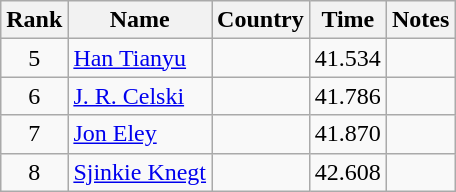<table class="wikitable sortable" style="text-align:center">
<tr>
<th>Rank</th>
<th>Name</th>
<th>Country</th>
<th>Time</th>
<th>Notes</th>
</tr>
<tr>
<td>5</td>
<td align=left><a href='#'>Han Tianyu</a></td>
<td align=left></td>
<td>41.534</td>
<td></td>
</tr>
<tr>
<td>6</td>
<td align=left><a href='#'>J. R. Celski</a></td>
<td align=left></td>
<td>41.786</td>
<td></td>
</tr>
<tr>
<td>7</td>
<td align=left><a href='#'>Jon Eley</a></td>
<td align=left></td>
<td>41.870</td>
<td></td>
</tr>
<tr>
<td>8</td>
<td align=left><a href='#'>Sjinkie Knegt</a></td>
<td align=left></td>
<td>42.608</td>
<td></td>
</tr>
</table>
